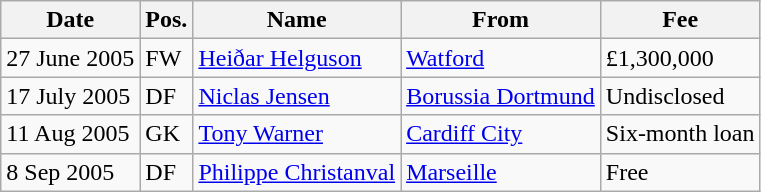<table class="wikitable">
<tr>
<th>Date</th>
<th>Pos.</th>
<th>Name</th>
<th>From</th>
<th>Fee</th>
</tr>
<tr>
<td>27 June 2005</td>
<td>FW</td>
<td> <a href='#'>Heiðar Helguson</a></td>
<td> <a href='#'>Watford</a></td>
<td>£1,300,000</td>
</tr>
<tr>
<td>17 July 2005</td>
<td>DF</td>
<td> <a href='#'>Niclas Jensen</a></td>
<td> <a href='#'>Borussia Dortmund</a></td>
<td>Undisclosed</td>
</tr>
<tr>
<td>11 Aug 2005</td>
<td>GK</td>
<td> <a href='#'>Tony Warner</a></td>
<td> <a href='#'>Cardiff City</a></td>
<td>Six-month loan</td>
</tr>
<tr>
<td>8 Sep 2005</td>
<td>DF</td>
<td> <a href='#'>Philippe Christanval</a></td>
<td> <a href='#'>Marseille</a></td>
<td>Free</td>
</tr>
</table>
